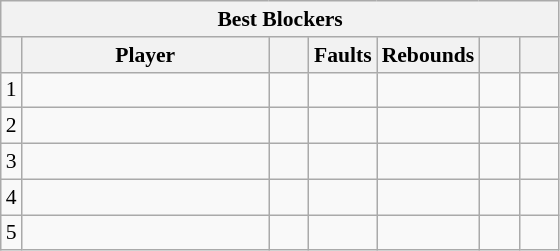<table class="wikitable sortable" style=font-size:90%>
<tr>
<th colspan=7>Best Blockers</th>
</tr>
<tr>
<th></th>
<th width=158>Player</th>
<th width=20></th>
<th width=20>Faults</th>
<th width=20>Rebounds</th>
<th width=20></th>
<th width=20></th>
</tr>
<tr>
<td align=center>1</td>
<td></td>
<td align=center></td>
<td align=center></td>
<td align=center></td>
<td align=center></td>
<td align=center></td>
</tr>
<tr>
<td align=center>2</td>
<td></td>
<td align=center></td>
<td align=center></td>
<td align=center></td>
<td align=center></td>
<td align=center></td>
</tr>
<tr>
<td align=center>3</td>
<td></td>
<td align=center></td>
<td align=center></td>
<td align=center></td>
<td align=center></td>
<td align=center></td>
</tr>
<tr>
<td align=center>4</td>
<td></td>
<td align=center></td>
<td align=center></td>
<td align=center></td>
<td align=center></td>
<td align=center></td>
</tr>
<tr>
<td align=center>5</td>
<td></td>
<td align=center></td>
<td align=center></td>
<td align=center></td>
<td align=center></td>
<td align=center></td>
</tr>
</table>
